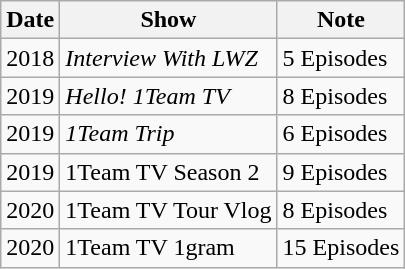<table class="wikitable">
<tr>
<th>Date</th>
<th>Show</th>
<th>Note</th>
</tr>
<tr>
<td>2018</td>
<td><em>Interview With LWZ</em></td>
<td>5 Episodes</td>
</tr>
<tr>
<td>2019</td>
<td><em>Hello! 1Team TV</em></td>
<td>8 Episodes</td>
</tr>
<tr>
<td>2019</td>
<td><em>1Team Trip</em></td>
<td>6 Episodes</td>
</tr>
<tr>
<td>2019</td>
<td>1Team TV Season 2</td>
<td>9 Episodes</td>
</tr>
<tr>
<td>2020</td>
<td>1Team TV Tour Vlog</td>
<td>8 Episodes</td>
</tr>
<tr>
<td>2020</td>
<td>1Team TV 1gram</td>
<td>15 Episodes</td>
</tr>
</table>
